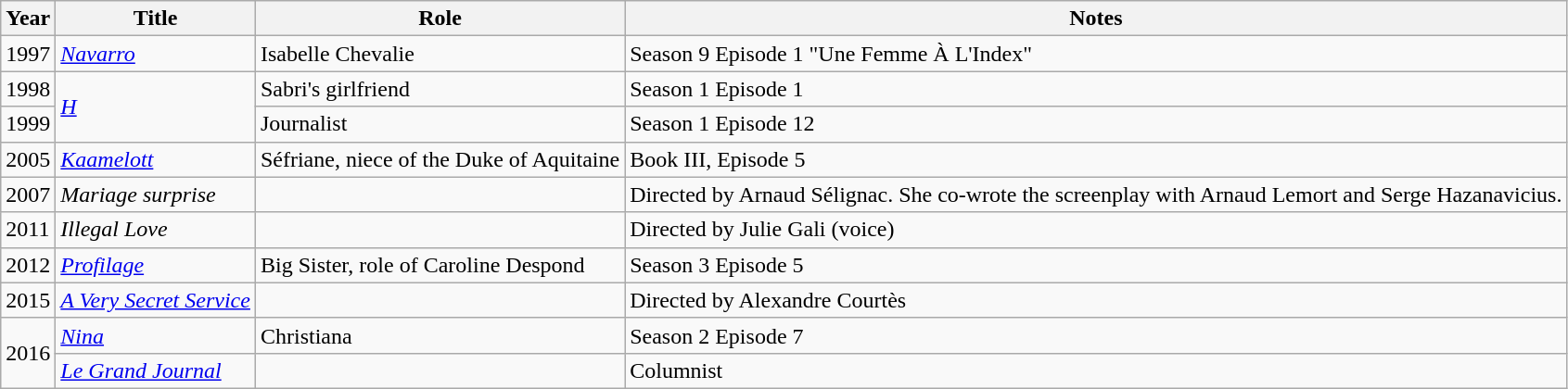<table class="wikitable">
<tr>
<th>Year</th>
<th>Title</th>
<th>Role</th>
<th>Notes</th>
</tr>
<tr>
<td>1997</td>
<td><em><a href='#'>Navarro</a></em></td>
<td>Isabelle Chevalie</td>
<td>Season 9 Episode 1 "Une Femme À L'Index"</td>
</tr>
<tr>
<td>1998</td>
<td rowspan="2"><em><a href='#'>H</a></em></td>
<td>Sabri's girlfriend</td>
<td>Season 1 Episode 1</td>
</tr>
<tr>
<td>1999</td>
<td>Journalist</td>
<td>Season 1 Episode 12</td>
</tr>
<tr>
<td>2005</td>
<td><em><a href='#'>Kaamelott</a></em></td>
<td>Séfriane, niece of the Duke of Aquitaine</td>
<td>Book III, Episode 5</td>
</tr>
<tr>
<td>2007</td>
<td><em>Mariage surprise</em></td>
<td></td>
<td>Directed by Arnaud Sélignac. She co-wrote the screenplay with Arnaud Lemort and Serge Hazanavicius.</td>
</tr>
<tr>
<td>2011</td>
<td><em>Illegal Love</em></td>
<td></td>
<td>Directed by Julie Gali (voice)</td>
</tr>
<tr>
<td>2012</td>
<td><em><a href='#'>Profilage</a></em></td>
<td>Big Sister, role of Caroline Despond</td>
<td>Season 3 Episode 5</td>
</tr>
<tr>
<td>2015</td>
<td><em><a href='#'>A Very Secret Service</a></em></td>
<td></td>
<td>Directed by Alexandre Courtès</td>
</tr>
<tr>
<td rowspan="2">2016</td>
<td><em><a href='#'>Nina</a></em></td>
<td>Christiana</td>
<td>Season 2 Episode 7</td>
</tr>
<tr>
<td><em><a href='#'>Le Grand Journal</a></em></td>
<td></td>
<td>Columnist</td>
</tr>
</table>
